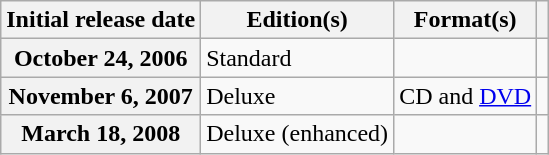<table class="wikitable plainrowheaders">
<tr>
<th scope="col">Initial release date</th>
<th scope="col">Edition(s)</th>
<th scope="col">Format(s)</th>
<th scope="col"></th>
</tr>
<tr>
<th scope="row">October 24, 2006</th>
<td>Standard</td>
<td></td>
<td style="text-align:center;"></td>
</tr>
<tr>
<th scope="row">November 6, 2007</th>
<td>Deluxe</td>
<td>CD and <a href='#'>DVD</a></td>
<td style="text-align:center;"></td>
</tr>
<tr>
<th scope="row">March 18, 2008</th>
<td>Deluxe (enhanced)</td>
<td></td>
<td style="text-align:center;"></td>
</tr>
</table>
